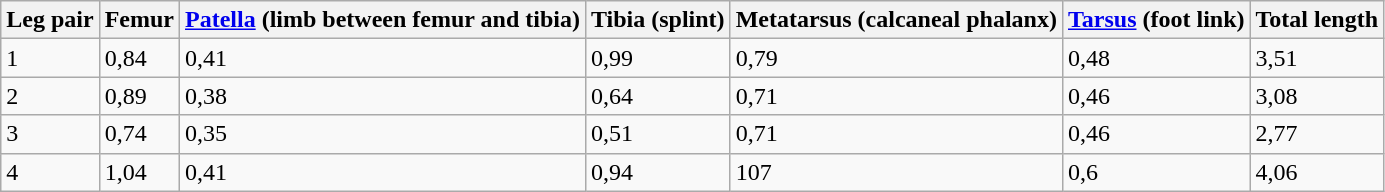<table class="wikitable">
<tr>
<th>Leg pair</th>
<th>Femur</th>
<th><a href='#'>Patella</a> (limb between femur and tibia)</th>
<th>Tibia (splint)</th>
<th>Metatarsus (calcaneal phalanx)</th>
<th><a href='#'>Tarsus</a> (foot link)</th>
<th>Total length</th>
</tr>
<tr>
<td>1</td>
<td>0,84</td>
<td>0,41</td>
<td>0,99</td>
<td>0,79</td>
<td>0,48</td>
<td>3,51</td>
</tr>
<tr>
<td>2</td>
<td>0,89</td>
<td>0,38</td>
<td>0,64</td>
<td>0,71</td>
<td>0,46</td>
<td>3,08</td>
</tr>
<tr>
<td>3</td>
<td>0,74</td>
<td>0,35</td>
<td>0,51</td>
<td>0,71</td>
<td>0,46</td>
<td>2,77</td>
</tr>
<tr>
<td>4</td>
<td>1,04</td>
<td>0,41</td>
<td>0,94</td>
<td>107</td>
<td>0,6</td>
<td>4,06</td>
</tr>
</table>
